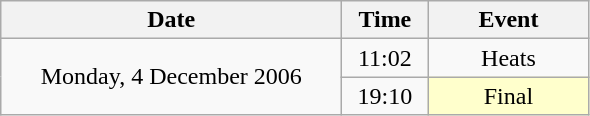<table class = "wikitable" style="text-align:center;">
<tr>
<th width=220>Date</th>
<th width=50>Time</th>
<th width=100>Event</th>
</tr>
<tr>
<td rowspan=2>Monday, 4 December 2006</td>
<td>11:02</td>
<td>Heats</td>
</tr>
<tr>
<td>19:10</td>
<td bgcolor=ffffcc>Final</td>
</tr>
</table>
